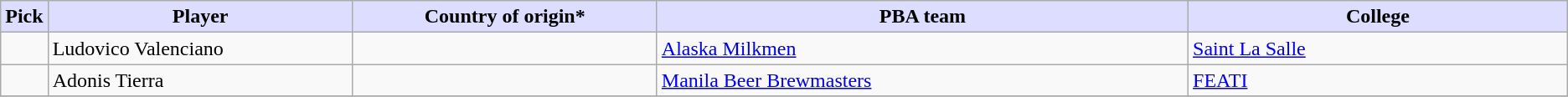<table class="wikitable">
<tr>
<th style="background:#DDDDFF;">Pick</th>
<th style="background:#DDDDFF;" width="20%">Player</th>
<th style="background:#DDDDFF;" width="20%">Country of origin*</th>
<th style="background:#DDDDFF;" width="35%">PBA team</th>
<th style="background:#DDDDFF;" width="25%">College</th>
</tr>
<tr>
<td align=center></td>
<td>Ludovico Valenciano</td>
<td></td>
<td><a href='#'>Alaska Milkmen</a></td>
<td><a href='#'>Saint La Salle</a></td>
</tr>
<tr>
<td align=center></td>
<td>Adonis Tierra</td>
<td></td>
<td><a href='#'>Manila Beer Brewmasters</a></td>
<td><a href='#'>FEATI</a></td>
</tr>
<tr>
</tr>
</table>
